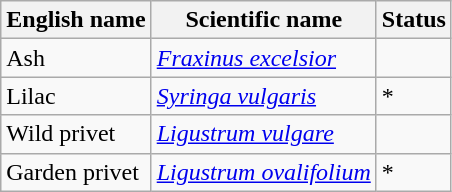<table class="wikitable" |>
<tr>
<th>English name</th>
<th>Scientific name</th>
<th>Status</th>
</tr>
<tr>
<td>Ash</td>
<td><em><a href='#'>Fraxinus excelsior</a></em></td>
<td></td>
</tr>
<tr>
<td>Lilac</td>
<td><em><a href='#'>Syringa vulgaris</a></em></td>
<td>*</td>
</tr>
<tr>
<td>Wild privet</td>
<td><em><a href='#'>Ligustrum vulgare</a></em></td>
<td></td>
</tr>
<tr>
<td>Garden privet</td>
<td><em><a href='#'>Ligustrum ovalifolium</a></em></td>
<td>*</td>
</tr>
</table>
